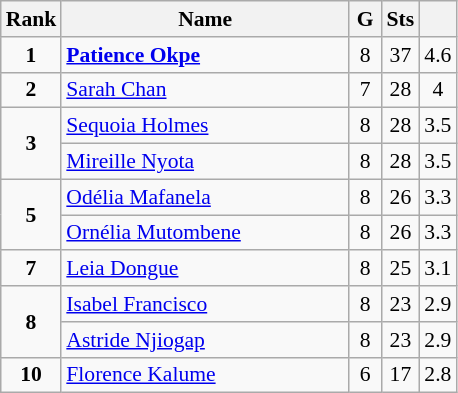<table class="wikitable" style="text-align:center; font-size:90%;">
<tr>
<th width=10px>Rank</th>
<th width=185px>Name</th>
<th width=15px>G</th>
<th width=10px>Sts</th>
<th width=10px></th>
</tr>
<tr>
<td><strong>1</strong></td>
<td align=left> <strong><a href='#'>Patience Okpe</a></strong></td>
<td>8</td>
<td>37</td>
<td>4.6</td>
</tr>
<tr>
<td><strong>2</strong></td>
<td align=left> <a href='#'>Sarah Chan</a></td>
<td>7</td>
<td>28</td>
<td>4</td>
</tr>
<tr>
<td rowspan=2><strong>3</strong></td>
<td align=left> <a href='#'>Sequoia Holmes</a></td>
<td>8</td>
<td>28</td>
<td>3.5</td>
</tr>
<tr>
<td align=left> <a href='#'>Mireille Nyota</a></td>
<td>8</td>
<td>28</td>
<td>3.5</td>
</tr>
<tr>
<td rowspan=2><strong>5</strong></td>
<td align=left> <a href='#'>Odélia Mafanela</a></td>
<td>8</td>
<td>26</td>
<td>3.3</td>
</tr>
<tr>
<td align=left> <a href='#'>Ornélia Mutombene</a></td>
<td>8</td>
<td>26</td>
<td>3.3</td>
</tr>
<tr>
<td><strong>7</strong></td>
<td align=left> <a href='#'>Leia Dongue</a></td>
<td>8</td>
<td>25</td>
<td>3.1</td>
</tr>
<tr>
<td rowspan=2><strong>8</strong></td>
<td align=left> <a href='#'>Isabel Francisco</a></td>
<td>8</td>
<td>23</td>
<td>2.9</td>
</tr>
<tr>
<td align=left> <a href='#'>Astride Njiogap</a></td>
<td>8</td>
<td>23</td>
<td>2.9</td>
</tr>
<tr>
<td><strong>10</strong></td>
<td align=left> <a href='#'>Florence Kalume</a></td>
<td>6</td>
<td>17</td>
<td>2.8</td>
</tr>
</table>
